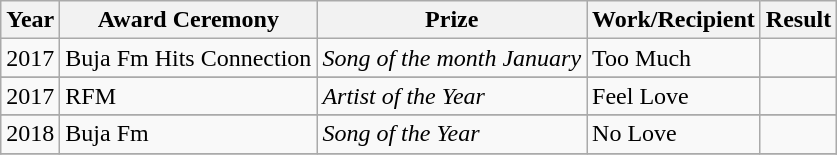<table class="wikitable">
<tr>
<th>Year</th>
<th>Award Ceremony</th>
<th>Prize</th>
<th>Work/Recipient</th>
<th>Result</th>
</tr>
<tr>
<td>2017</td>
<td>Buja Fm Hits Connection</td>
<td><em>Song of the month January</em></td>
<td>Too Much</td>
<td></td>
</tr>
<tr>
</tr>
<tr>
<td>2017</td>
<td>RFM</td>
<td><em>Artist of the Year</em></td>
<td>Feel Love</td>
<td></td>
</tr>
<tr>
</tr>
<tr>
<td>2018</td>
<td>Buja Fm</td>
<td><em>Song of the Year</em></td>
<td>No Love</td>
<td></td>
</tr>
<tr>
</tr>
</table>
